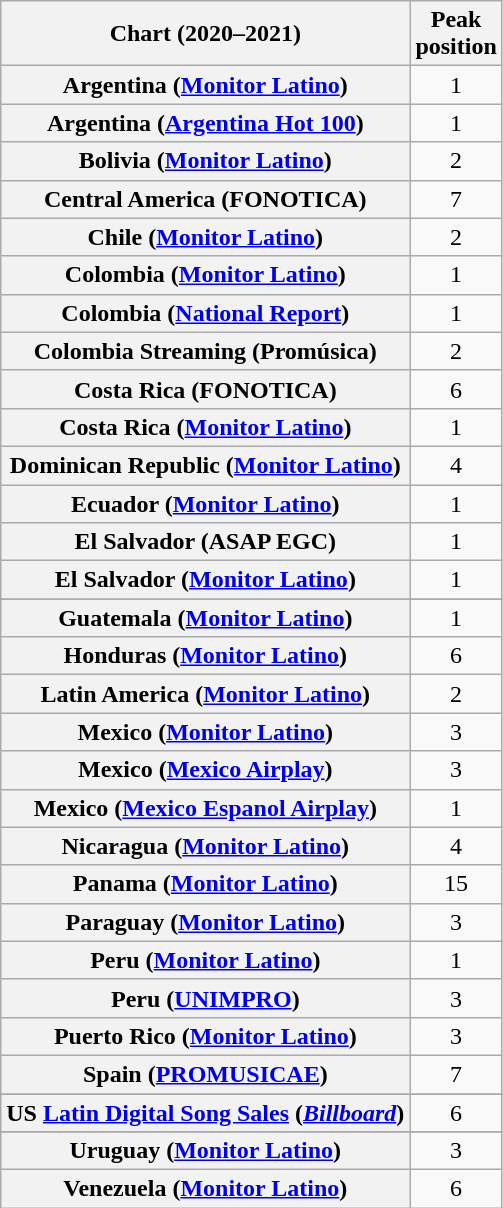<table class="wikitable sortable plainrowheaders" style="text-align:center">
<tr>
<th scope="col">Chart (2020–2021)</th>
<th scope="col">Peak<br>position</th>
</tr>
<tr>
<th scope="row">Argentina (<a href='#'>Monitor Latino</a>)</th>
<td>1</td>
</tr>
<tr>
<th scope="row">Argentina (<a href='#'>Argentina Hot 100</a>)</th>
<td>1</td>
</tr>
<tr>
<th scope="row">Bolivia (<a href='#'>Monitor Latino</a>)</th>
<td>2</td>
</tr>
<tr>
<th scope="row">Central America (FONOTICA)</th>
<td>7</td>
</tr>
<tr>
<th scope="row">Chile (<a href='#'>Monitor Latino</a>)</th>
<td>2</td>
</tr>
<tr>
<th scope="row">Colombia (<a href='#'>Monitor Latino</a>)</th>
<td>1</td>
</tr>
<tr>
<th scope="row">Colombia (<a href='#'>National Report</a>)</th>
<td>1</td>
</tr>
<tr>
<th scope="row">Colombia Streaming (Promúsica)</th>
<td>2</td>
</tr>
<tr>
<th scope="row">Costa Rica (FONOTICA)</th>
<td>6</td>
</tr>
<tr>
<th scope="row">Costa Rica (<a href='#'>Monitor Latino</a>)</th>
<td>1</td>
</tr>
<tr>
<th scope="row">Dominican Republic (<a href='#'>Monitor Latino</a>)</th>
<td>4</td>
</tr>
<tr>
<th scope="row">Ecuador (<a href='#'>Monitor Latino</a>)</th>
<td>1</td>
</tr>
<tr>
<th scope="row">El Salvador (ASAP EGC)</th>
<td>1</td>
</tr>
<tr>
<th scope="row">El Salvador (<a href='#'>Monitor Latino</a>)</th>
<td>1</td>
</tr>
<tr>
</tr>
<tr>
<th scope="row">Guatemala (<a href='#'>Monitor Latino</a>)</th>
<td>1</td>
</tr>
<tr>
<th scope="row">Honduras (<a href='#'>Monitor Latino</a>)</th>
<td>6</td>
</tr>
<tr>
<th scope="row">Latin America (<a href='#'>Monitor Latino</a>)</th>
<td>2</td>
</tr>
<tr>
<th scope="row">Mexico (<a href='#'>Monitor Latino</a>)</th>
<td>3</td>
</tr>
<tr>
<th scope="row">Mexico (<a href='#'>Mexico Airplay</a>)</th>
<td>3</td>
</tr>
<tr>
<th scope="row">Mexico (<a href='#'>Mexico Espanol Airplay</a>)</th>
<td>1</td>
</tr>
<tr>
<th scope="row">Nicaragua (<a href='#'>Monitor Latino</a>)</th>
<td>4</td>
</tr>
<tr>
<th scope="row">Panama (<a href='#'>Monitor Latino</a>)</th>
<td>15</td>
</tr>
<tr>
<th scope="row">Paraguay (<a href='#'>Monitor Latino</a>)</th>
<td>3</td>
</tr>
<tr>
<th scope="row">Peru (<a href='#'>Monitor Latino</a>)</th>
<td>1</td>
</tr>
<tr>
<th scope="row">Peru (<a href='#'>UNIMPRO</a>)</th>
<td>3</td>
</tr>
<tr>
<th scope="row">Puerto Rico (<a href='#'>Monitor Latino</a>)</th>
<td>3</td>
</tr>
<tr>
<th scope="row">Spain (<a href='#'>PROMUSICAE</a>)</th>
<td>7</td>
</tr>
<tr>
</tr>
<tr>
</tr>
<tr>
</tr>
<tr>
<th scope="row">US <a href='#'>Latin Digital Song Sales</a> (<em><a href='#'>Billboard</a></em>)</th>
<td>6</td>
</tr>
<tr>
</tr>
<tr>
<th scope="row">Uruguay (<a href='#'>Monitor Latino</a>)</th>
<td>3</td>
</tr>
<tr>
<th scope="row">Venezuela (<a href='#'>Monitor Latino</a>)</th>
<td>6</td>
</tr>
</table>
